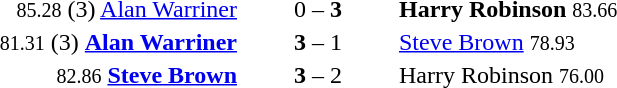<table style="text-align:center">
<tr>
<th width=223></th>
<th width=100></th>
<th width=223></th>
</tr>
<tr>
<td align=right><small>85.28</small> (3) <a href='#'>Alan Warriner</a> </td>
<td>0 – <strong>3</strong></td>
<td align=left> <strong>Harry Robinson</strong> <small>83.66</small></td>
</tr>
<tr>
<td align=right><small>81.31</small> (3) <strong><a href='#'>Alan Warriner</a></strong> </td>
<td><strong>3</strong> – 1</td>
<td align=left> <a href='#'>Steve Brown</a> <small>78.93</small></td>
</tr>
<tr>
<td align=right><small>82.86</small> <strong><a href='#'>Steve Brown</a></strong> </td>
<td><strong>3</strong> – 2</td>
<td align=left> Harry Robinson <small>76.00</small></td>
</tr>
</table>
